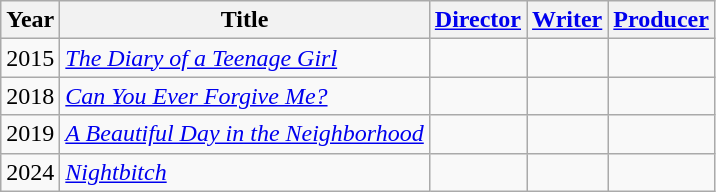<table class="wikitable">
<tr>
<th>Year</th>
<th>Title</th>
<th><a href='#'>Director</a></th>
<th><a href='#'>Writer</a></th>
<th><a href='#'>Producer</a></th>
</tr>
<tr>
<td>2015</td>
<td><em><a href='#'>The Diary of a Teenage Girl</a></em></td>
<td></td>
<td></td>
<td></td>
</tr>
<tr>
<td>2018</td>
<td><em><a href='#'>Can You Ever Forgive Me?</a></em></td>
<td></td>
<td></td>
<td></td>
</tr>
<tr>
<td>2019</td>
<td><em><a href='#'>A Beautiful Day in the Neighborhood</a></em></td>
<td></td>
<td></td>
<td></td>
</tr>
<tr>
<td>2024</td>
<td><em><a href='#'>Nightbitch</a></em></td>
<td></td>
<td></td>
<td></td>
</tr>
</table>
